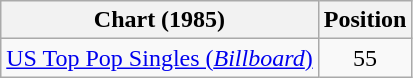<table class="wikitable sortable">
<tr>
<th>Chart (1985)</th>
<th>Position</th>
</tr>
<tr>
<td><a href='#'>US Top Pop Singles (<em>Billboard</em>)</a></td>
<td style="text-align:center;">55</td>
</tr>
</table>
